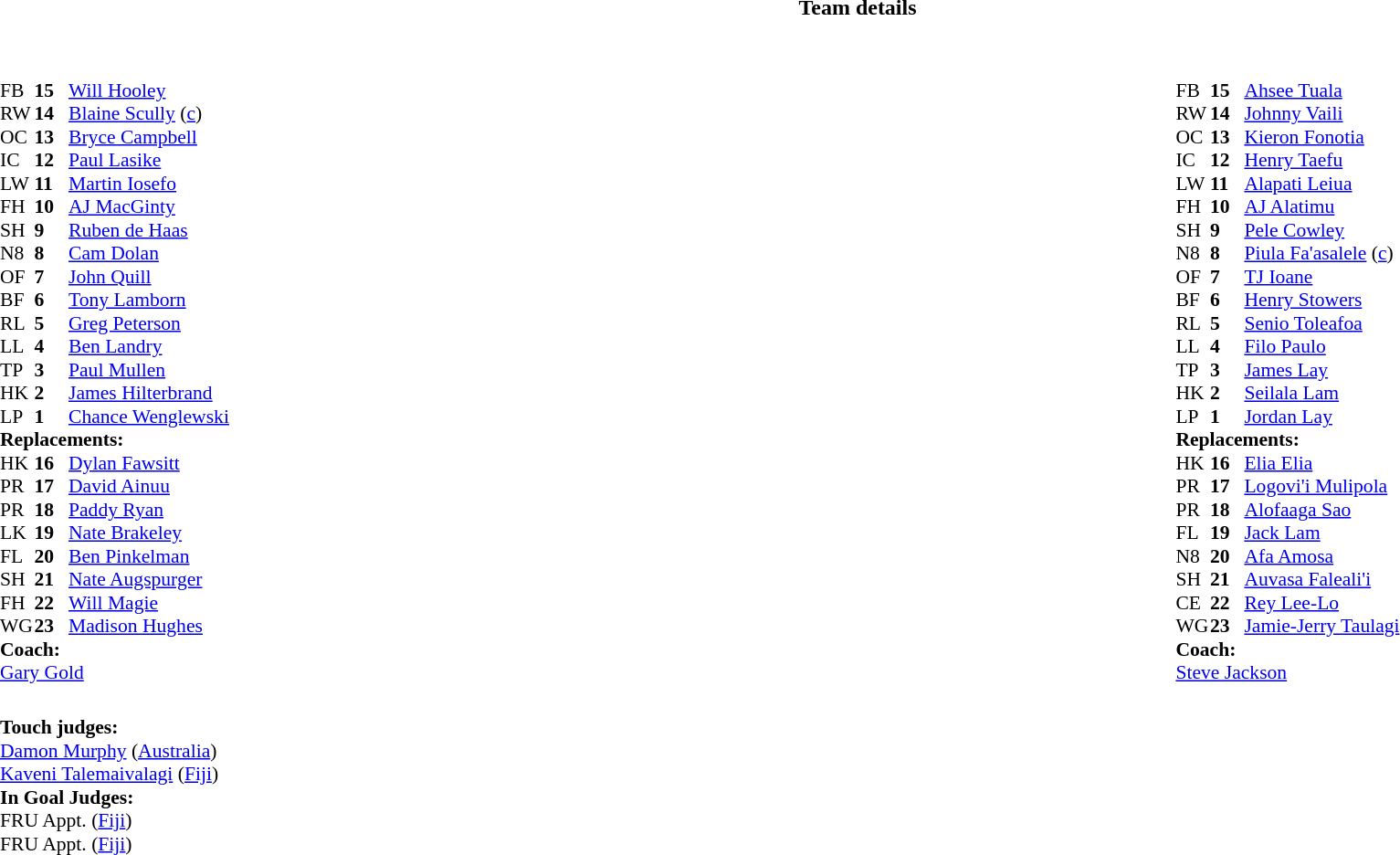<table border="0" style="width:100%" class="collapsible collapsed">
<tr>
<th>Team details</th>
</tr>
<tr>
<td><br><table style="width:100%;">
<tr>
<td style="vertical-align:top; width:50%;"><br><table style="font-size: 90%" cellspacing="0" cellpadding="0">
<tr>
<th width="25"></th>
<th width="25"></th>
</tr>
<tr>
<td>FB</td>
<td><strong>15</strong></td>
<td><a href='#'>Will Hooley</a></td>
</tr>
<tr>
<td>RW</td>
<td><strong>14</strong></td>
<td><a href='#'>Blaine Scully</a> (<a href='#'>c</a>)</td>
</tr>
<tr>
<td>OC</td>
<td><strong>13</strong></td>
<td><a href='#'>Bryce Campbell</a></td>
</tr>
<tr>
<td>IC</td>
<td><strong>12</strong></td>
<td><a href='#'>Paul Lasike</a></td>
</tr>
<tr>
<td>LW</td>
<td><strong>11</strong></td>
<td><a href='#'>Martin Iosefo</a></td>
<td></td>
<td></td>
</tr>
<tr>
<td>FH</td>
<td><strong>10</strong></td>
<td><a href='#'>AJ MacGinty</a></td>
</tr>
<tr>
<td>SH</td>
<td><strong>9</strong></td>
<td><a href='#'>Ruben de Haas</a></td>
</tr>
<tr>
<td>N8</td>
<td><strong>8</strong></td>
<td><a href='#'>Cam Dolan</a></td>
<td></td>
<td></td>
</tr>
<tr>
<td>OF</td>
<td><strong>7</strong></td>
<td><a href='#'>John Quill</a></td>
</tr>
<tr>
<td>BF</td>
<td><strong>6</strong></td>
<td><a href='#'>Tony Lamborn</a></td>
</tr>
<tr>
<td>RL</td>
<td><strong>5</strong></td>
<td><a href='#'>Greg Peterson</a></td>
</tr>
<tr>
<td>LL</td>
<td><strong>4</strong></td>
<td><a href='#'>Ben Landry</a></td>
<td></td>
<td></td>
</tr>
<tr>
<td>TP</td>
<td><strong>3</strong></td>
<td><a href='#'>Paul Mullen</a></td>
<td></td>
<td></td>
</tr>
<tr>
<td>HK</td>
<td><strong>2</strong></td>
<td><a href='#'>James Hilterbrand</a></td>
<td></td>
<td></td>
</tr>
<tr>
<td>LP</td>
<td><strong>1</strong></td>
<td><a href='#'>Chance Wenglewski</a></td>
<td></td>
<td></td>
</tr>
<tr>
<td colspan=3><strong>Replacements:</strong></td>
</tr>
<tr>
<td>HK</td>
<td><strong>16</strong></td>
<td><a href='#'>Dylan Fawsitt</a></td>
<td></td>
<td></td>
</tr>
<tr>
<td>PR</td>
<td><strong>17</strong></td>
<td><a href='#'>David Ainuu</a></td>
<td></td>
<td></td>
</tr>
<tr>
<td>PR</td>
<td><strong>18</strong></td>
<td><a href='#'>Paddy Ryan</a></td>
<td></td>
<td></td>
</tr>
<tr>
<td>LK</td>
<td><strong>19</strong></td>
<td><a href='#'>Nate Brakeley</a></td>
<td></td>
<td></td>
</tr>
<tr>
<td>FL</td>
<td><strong>20</strong></td>
<td><a href='#'>Ben Pinkelman</a></td>
<td></td>
<td></td>
</tr>
<tr>
<td>SH</td>
<td><strong>21</strong></td>
<td><a href='#'>Nate Augspurger</a></td>
<td></td>
<td></td>
</tr>
<tr>
<td>FH</td>
<td><strong>22</strong></td>
<td><a href='#'>Will Magie</a></td>
</tr>
<tr>
<td>WG</td>
<td><strong>23</strong></td>
<td><a href='#'>Madison Hughes</a></td>
</tr>
<tr>
<td colspan="3"><strong>Coach:</strong></td>
</tr>
<tr>
<td colspan="4"> <a href='#'>Gary Gold</a></td>
</tr>
</table>
</td>
<td style="vertical-align:top; width:50%;"><br><table cellspacing="0" cellpadding="0" style="font-size:90%; margin:auto;">
<tr>
<th width="25"></th>
<th width="25"></th>
</tr>
<tr>
<td>FB</td>
<td><strong>15</strong></td>
<td><a href='#'>Ahsee Tuala</a></td>
</tr>
<tr>
<td>RW</td>
<td><strong>14</strong></td>
<td><a href='#'>Johnny Vaili</a></td>
<td></td>
<td></td>
</tr>
<tr>
<td>OC</td>
<td><strong>13</strong></td>
<td><a href='#'>Kieron Fonotia</a></td>
</tr>
<tr>
<td>IC</td>
<td><strong>12</strong></td>
<td><a href='#'>Henry Taefu</a></td>
</tr>
<tr>
<td>LW</td>
<td><strong>11</strong></td>
<td><a href='#'>Alapati Leiua</a></td>
</tr>
<tr>
<td>FH</td>
<td><strong>10</strong></td>
<td><a href='#'>AJ Alatimu</a></td>
<td></td>
<td></td>
</tr>
<tr>
<td>SH</td>
<td><strong>9</strong></td>
<td><a href='#'>Pele Cowley</a></td>
<td></td>
<td></td>
</tr>
<tr>
<td>N8</td>
<td><strong>8</strong></td>
<td><a href='#'>Piula Fa'asalele</a> (<a href='#'>c</a>)</td>
<td></td>
<td></td>
</tr>
<tr>
<td>OF</td>
<td><strong>7</strong></td>
<td><a href='#'>TJ Ioane</a></td>
</tr>
<tr>
<td>BF</td>
<td><strong>6</strong></td>
<td><a href='#'>Henry Stowers</a></td>
<td></td>
<td></td>
</tr>
<tr>
<td>RL</td>
<td><strong>5</strong></td>
<td><a href='#'>Senio Toleafoa</a></td>
</tr>
<tr>
<td>LL</td>
<td><strong>4</strong></td>
<td><a href='#'>Filo Paulo</a></td>
</tr>
<tr>
<td>TP</td>
<td><strong>3</strong></td>
<td><a href='#'>James Lay</a></td>
<td></td>
<td></td>
</tr>
<tr>
<td>HK</td>
<td><strong>2</strong></td>
<td><a href='#'>Seilala Lam</a></td>
<td></td>
<td></td>
</tr>
<tr>
<td>LP</td>
<td><strong>1</strong></td>
<td><a href='#'>Jordan Lay</a></td>
<td></td>
<td></td>
</tr>
<tr>
<td colspan=3><strong>Replacements:</strong></td>
</tr>
<tr>
<td>HK</td>
<td><strong>16</strong></td>
<td><a href='#'>Elia Elia</a></td>
<td></td>
<td></td>
</tr>
<tr>
<td>PR</td>
<td><strong>17</strong></td>
<td><a href='#'>Logovi'i Mulipola</a></td>
<td></td>
<td></td>
</tr>
<tr>
<td>PR</td>
<td><strong>18</strong></td>
<td><a href='#'>Alofaaga Sao</a></td>
<td></td>
<td></td>
</tr>
<tr>
<td>FL</td>
<td><strong>19</strong></td>
<td><a href='#'>Jack Lam</a></td>
<td></td>
<td></td>
</tr>
<tr>
<td>N8</td>
<td><strong>20</strong></td>
<td><a href='#'>Afa Amosa</a></td>
<td></td>
<td></td>
</tr>
<tr>
<td>SH</td>
<td><strong>21</strong></td>
<td><a href='#'>Auvasa Faleali'i</a></td>
<td></td>
<td></td>
</tr>
<tr>
<td>CE</td>
<td><strong>22</strong></td>
<td><a href='#'>Rey Lee-Lo</a></td>
<td></td>
<td></td>
</tr>
<tr>
<td>WG</td>
<td><strong>23</strong></td>
<td><a href='#'>Jamie-Jerry Taulagi</a></td>
<td></td>
<td></td>
</tr>
<tr>
<td colspan=3><strong>Coach:</strong></td>
</tr>
<tr>
<td colspan="4"> <a href='#'>Steve Jackson</a></td>
</tr>
</table>
</td>
</tr>
</table>
<table style="width:100%; font-size:90%;">
<tr>
<td><br><strong>Touch judges:</strong>
<br><a href='#'>Damon Murphy</a> (<a href='#'>Australia</a>)
<br><a href='#'>Kaveni Talemaivalagi</a> (<a href='#'>Fiji</a>)
<br><strong>In Goal Judges:</strong>
<br>FRU Appt. (<a href='#'>Fiji</a>)
<br>FRU Appt. (<a href='#'>Fiji</a>)</td>
</tr>
</table>
</td>
</tr>
</table>
